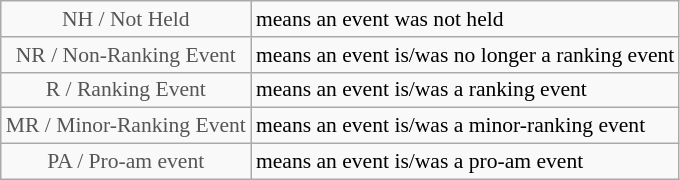<table class="wikitable" style="font-size:90%">
<tr>
<td style="text-align:center; color:#555555;" colspan="4">NH / Not Held</td>
<td>means an event was not held</td>
</tr>
<tr>
<td style="text-align:center; color:#555555;" colspan="4">NR / Non-Ranking Event</td>
<td>means an event is/was no longer a ranking event</td>
</tr>
<tr>
<td style="text-align:center; color:#555555;" colspan="4">R / Ranking Event</td>
<td>means an event is/was a ranking event</td>
</tr>
<tr>
<td style="text-align:center; color:#555555;" colspan="4">MR / Minor-Ranking Event</td>
<td>means an event is/was a minor-ranking event</td>
</tr>
<tr>
<td style="text-align:center; color:#555555;" colspan="4">PA / Pro-am event</td>
<td>means an event is/was a pro-am event</td>
</tr>
</table>
